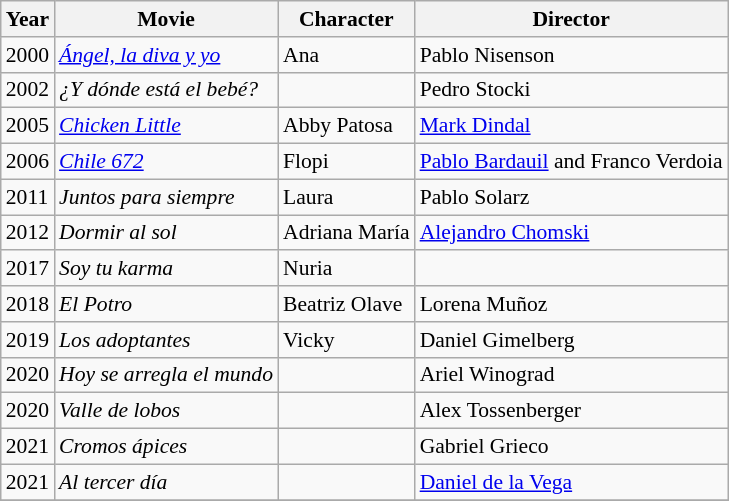<table class="wikitable" style="font-size: 90%;">
<tr>
<th>Year</th>
<th>Movie</th>
<th>Character</th>
<th>Director</th>
</tr>
<tr>
<td>2000</td>
<td><em><a href='#'>Ángel, la diva y yo</a></em></td>
<td>Ana</td>
<td>Pablo Nisenson</td>
</tr>
<tr>
<td>2002</td>
<td><em>¿Y dónde está el bebé?</em></td>
<td></td>
<td>Pedro Stocki</td>
</tr>
<tr>
<td>2005</td>
<td><em><a href='#'>Chicken Little</a></em></td>
<td>Abby Patosa</td>
<td><a href='#'>Mark Dindal</a></td>
</tr>
<tr>
<td>2006</td>
<td><em><a href='#'>Chile 672</a></em></td>
<td>Flopi</td>
<td><a href='#'>Pablo Bardauil</a> and Franco Verdoia</td>
</tr>
<tr>
<td>2011</td>
<td><em>Juntos para siempre</em></td>
<td>Laura</td>
<td>Pablo Solarz</td>
</tr>
<tr>
<td>2012</td>
<td><em>Dormir al sol</em></td>
<td>Adriana María</td>
<td><a href='#'>Alejandro Chomski</a></td>
</tr>
<tr>
<td>2017</td>
<td><em>Soy tu karma</em></td>
<td>Nuria</td>
<td></td>
</tr>
<tr>
<td>2018</td>
<td><em>El Potro</em></td>
<td>Beatriz Olave</td>
<td>Lorena Muñoz</td>
</tr>
<tr>
<td>2019</td>
<td><em>Los adoptantes</em></td>
<td>Vicky</td>
<td>Daniel Gimelberg</td>
</tr>
<tr>
<td>2020</td>
<td><em>Hoy se arregla el mundo</em></td>
<td></td>
<td>Ariel Winograd</td>
</tr>
<tr>
<td>2020</td>
<td><em>Valle de lobos</em></td>
<td></td>
<td>Alex Tossenberger</td>
</tr>
<tr>
<td>2021</td>
<td><em>Cromos ápices</em></td>
<td></td>
<td>Gabriel Grieco</td>
</tr>
<tr>
<td>2021</td>
<td><em>Al tercer día</em></td>
<td></td>
<td><a href='#'>Daniel de la Vega</a></td>
</tr>
<tr>
</tr>
</table>
